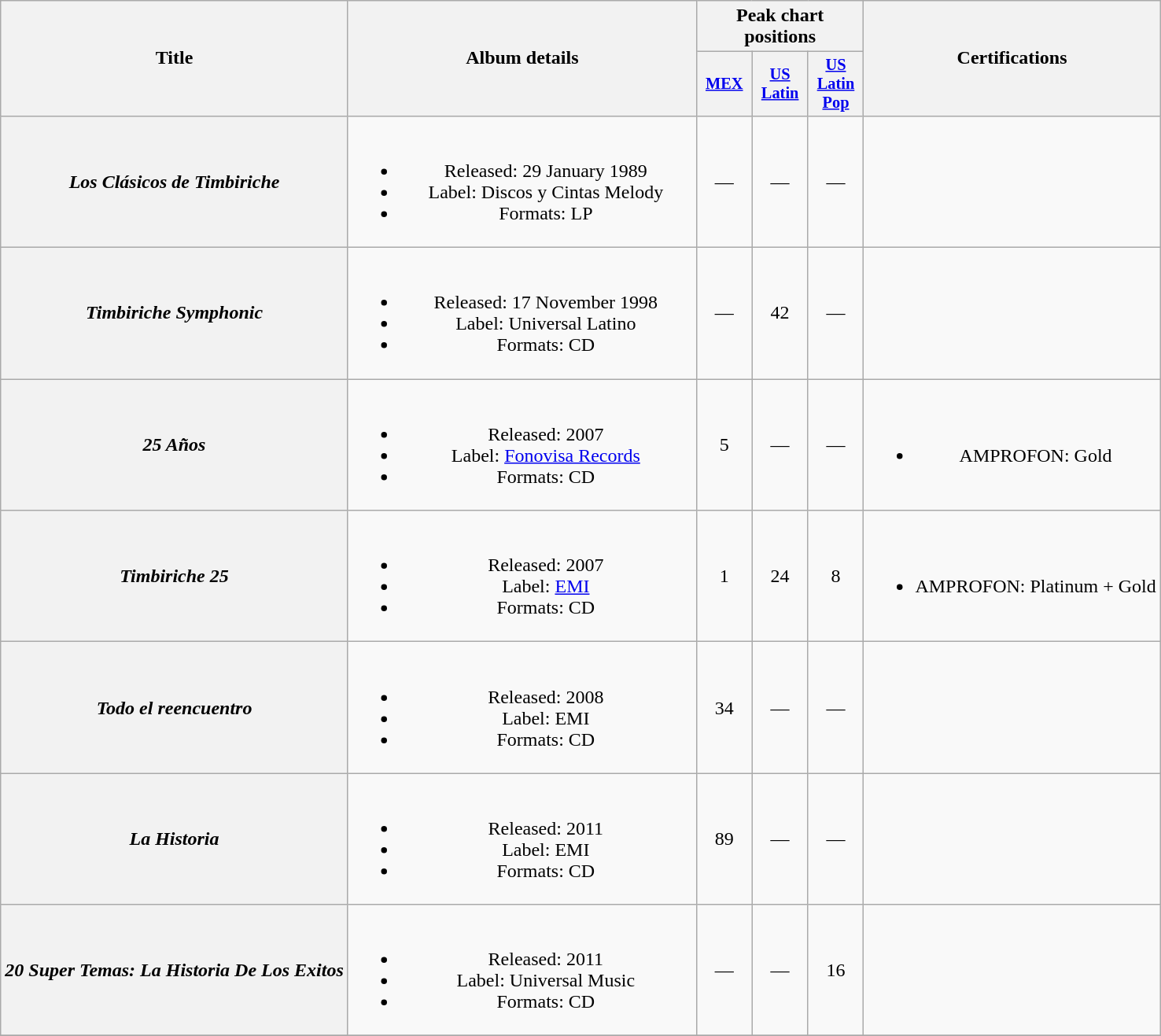<table class="wikitable plainrowheaders" style="text-align:center;">
<tr>
<th rowspan="2">Title</th>
<th scope="col" rowspan="2" style="width:18em;">Album details</th>
<th scope="col" colspan="3">Peak chart positions</th>
<th rowspan="2">Certifications</th>
</tr>
<tr>
<th style="width:3em;font-size:85%"><a href='#'>MEX</a><br></th>
<th style="width:3em;font-size:85%"><a href='#'>US<br>Latin</a><br></th>
<th style="width:3em;font-size:85%"><a href='#'>US<br>Latin Pop</a><br></th>
</tr>
<tr>
<th scope="row"><em> Los Clásicos de Timbiriche</em></th>
<td><br><ul><li>Released: 29 January 1989</li><li>Label: Discos y Cintas Melody</li><li>Formats: LP</li></ul></td>
<td>—</td>
<td>—</td>
<td>—</td>
<td></td>
</tr>
<tr>
<th scope="row"><em>Timbiriche Symphonic</em></th>
<td><br><ul><li>Released: 17 November 1998</li><li>Label: Universal Latino</li><li>Formats: CD</li></ul></td>
<td>—</td>
<td>42</td>
<td>—</td>
<td></td>
</tr>
<tr>
<th scope="row"><em>25 Años</em></th>
<td><br><ul><li>Released: 2007</li><li>Label: <a href='#'>Fonovisa Records</a></li><li>Formats: CD</li></ul></td>
<td>5</td>
<td>—</td>
<td>—</td>
<td><br><ul><li>AMPROFON: Gold</li></ul></td>
</tr>
<tr>
<th scope="row"><em>Timbiriche 25</em></th>
<td><br><ul><li>Released: 2007</li><li>Label: <a href='#'>EMI</a></li><li>Formats: CD</li></ul></td>
<td>1</td>
<td>24</td>
<td>8</td>
<td><br><ul><li>AMPROFON: Platinum + Gold</li></ul></td>
</tr>
<tr>
<th scope="row"><em>Todo el reencuentro</em></th>
<td><br><ul><li>Released: 2008</li><li>Label: EMI</li><li>Formats: CD</li></ul></td>
<td>34</td>
<td>—</td>
<td>—</td>
<td></td>
</tr>
<tr>
<th scope="row"><em>La Historia</em></th>
<td><br><ul><li>Released: 2011</li><li>Label: EMI</li><li>Formats: CD</li></ul></td>
<td>89</td>
<td>—</td>
<td>—</td>
<td></td>
</tr>
<tr>
<th scope="row"><em>20 Super Temas: La Historia De Los Exitos</em></th>
<td><br><ul><li>Released: 2011</li><li>Label: Universal Music</li><li>Formats: CD</li></ul></td>
<td>—</td>
<td>—</td>
<td>16</td>
<td></td>
</tr>
<tr>
</tr>
</table>
